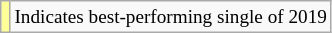<table class="wikitable" style="font-size:80%;">
<tr>
<td style="background-color:#FFFF99"></td>
<td>Indicates best-performing single of 2019</td>
</tr>
</table>
